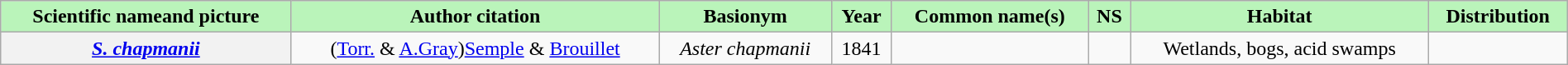<table class="wikitable mw-collapsible" style="width:100%;text-align:center;">
<tr>
<th scope="col" style="background-color:#baf4ba;">Scientific nameand picture</th>
<th scope="col" style="background-color:#baf4ba;">Author citation</th>
<th scope="col" style="background-color:#baf4ba;">Basionym</th>
<th scope="col" style="background-color:#baf4ba;">Year</th>
<th scope="col" style="background-color:#baf4ba;">Common name(s)</th>
<th scope="col" style="background-color:#baf4ba;">NS</th>
<th scope="col" class="unsortable" style="background-color:#baf4ba;">Habitat</th>
<th scope="col" class="unsortable" style="background-color:#baf4ba;">Distribution</th>
</tr>
<tr>
<th scope="row"><em><a href='#'>S. chapmanii</a></em></th>
<td>(<a href='#'>Torr.</a> & <a href='#'>A.Gray</a>)<a href='#'>Semple</a> & <a href='#'>Brouillet</a></td>
<td><em>Aster chapmanii</em></td>
<td>1841</td>
<td></td>
<td></td>
<td>Wetlands, bogs, acid swamps</td>
<td></td>
</tr>
</table>
